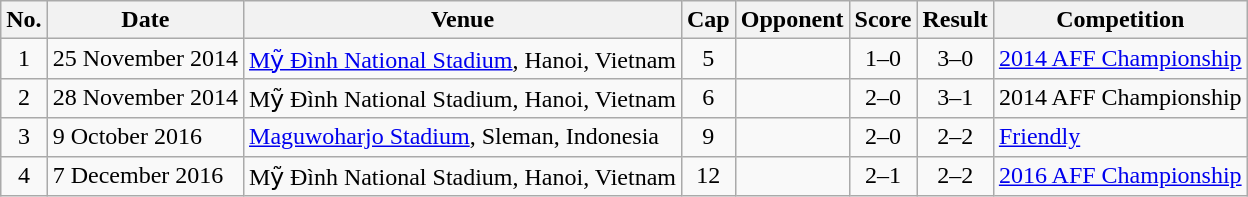<table class="wikitable sortable">
<tr>
<th scope=col>No.</th>
<th scope=col>Date</th>
<th scope=col>Venue</th>
<th scope=col>Cap</th>
<th scope=col>Opponent</th>
<th scope=col>Score</th>
<th scope=col>Result</th>
<th scope=col>Competition</th>
</tr>
<tr>
<td align=center>1</td>
<td>25 November 2014</td>
<td><a href='#'>Mỹ Đình National Stadium</a>, Hanoi, Vietnam</td>
<td align=center>5</td>
<td></td>
<td align=center>1–0</td>
<td align=center>3–0</td>
<td><a href='#'>2014 AFF Championship</a></td>
</tr>
<tr>
<td align=center>2</td>
<td>28 November 2014</td>
<td>Mỹ Đình National Stadium, Hanoi, Vietnam</td>
<td align=center>6</td>
<td></td>
<td align=center>2–0</td>
<td align=center>3–1</td>
<td>2014 AFF Championship</td>
</tr>
<tr>
<td align=center>3</td>
<td>9 October 2016</td>
<td><a href='#'>Maguwoharjo Stadium</a>, Sleman, Indonesia</td>
<td align=center>9</td>
<td></td>
<td align=center>2–0</td>
<td align=center>2–2</td>
<td><a href='#'>Friendly</a></td>
</tr>
<tr>
<td align=center>4</td>
<td>7 December 2016</td>
<td>Mỹ Đình National Stadium, Hanoi, Vietnam</td>
<td align=center>12</td>
<td></td>
<td align=center>2–1</td>
<td align=center>2–2</td>
<td><a href='#'>2016 AFF Championship</a></td>
</tr>
</table>
